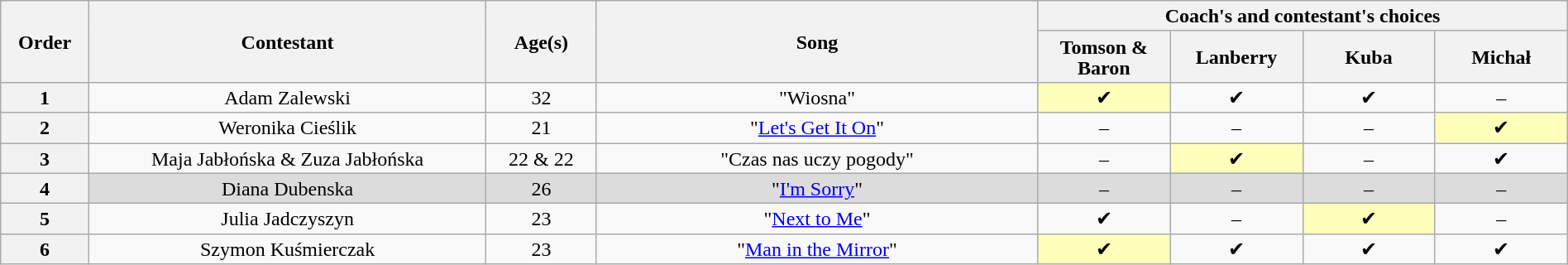<table class="wikitable" style="text-align:center; line-height:17px; width:100%">
<tr>
<th scope="col" rowspan="2" style="width:04%">Order</th>
<th scope="col" rowspan="2" style="width:18%">Contestant</th>
<th scope="col" rowspan="2" style="width:05%">Age(s)</th>
<th scope="col" rowspan="2" style="width:20%">Song</th>
<th scope="col" colspan="4" style="width:24%">Coach's and contestant's choices</th>
</tr>
<tr>
<th style="width:06%">Tomson & Baron</th>
<th style="width:06%">Lanberry</th>
<th style="width:06%">Kuba</th>
<th style="width:06%">Michał</th>
</tr>
<tr>
<th>1</th>
<td>Adam Zalewski</td>
<td>32</td>
<td>"Wiosna" </td>
<td style="background:#ffffbc">✔</td>
<td>✔</td>
<td>✔</td>
<td>–</td>
</tr>
<tr>
<th>2</th>
<td>Weronika Cieślik</td>
<td>21</td>
<td>"<a href='#'>Let's Get It On</a>"</td>
<td>–</td>
<td>–</td>
<td>–</td>
<td style="background:#ffffbc">✔</td>
</tr>
<tr>
<th>3</th>
<td>Maja Jabłońska & Zuza Jabłońska</td>
<td>22 & 22</td>
<td>"Czas nas uczy pogody" </td>
<td>–</td>
<td style="background:#ffffbc">✔</td>
<td>–</td>
<td>✔</td>
</tr>
<tr style="background:#DCDCDC">
<th>4</th>
<td>Diana Dubenska</td>
<td>26</td>
<td>"<a href='#'>I'm Sorry</a>"</td>
<td>–</td>
<td>–</td>
<td>–</td>
<td>–</td>
</tr>
<tr>
<th>5</th>
<td>Julia Jadczyszyn</td>
<td>23</td>
<td>"<a href='#'>Next to Me</a>"</td>
<td>✔</td>
<td>–</td>
<td style="background:#ffffbc">✔</td>
<td>–</td>
</tr>
<tr>
<th>6</th>
<td>Szymon Kuśmierczak</td>
<td>23</td>
<td>"<a href='#'>Man in the Mirror</a>"</td>
<td style="background:#ffffbc">✔</td>
<td>✔</td>
<td>✔</td>
<td>✔</td>
</tr>
</table>
